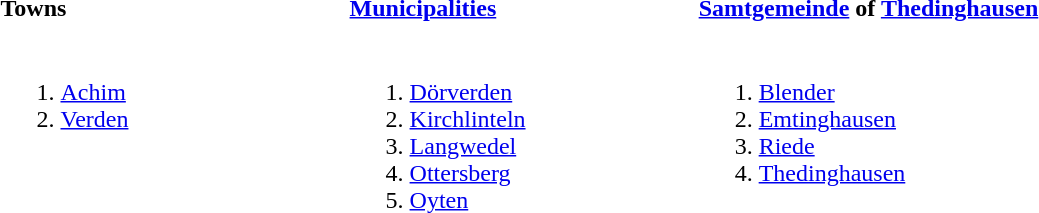<table>
<tr>
<th align=left width=33%>Towns</th>
<th align=left width=33%><a href='#'>Municipalities</a></th>
<th align=left width=33%><a href='#'>Samtgemeinde</a> of <a href='#'>Thedinghausen</a></th>
</tr>
<tr valign=top>
<td><br><ol><li><a href='#'>Achim</a></li><li><a href='#'>Verden</a></li></ol></td>
<td><br><ol><li><a href='#'>Dörverden</a></li><li><a href='#'>Kirchlinteln</a></li><li><a href='#'>Langwedel</a></li><li><a href='#'>Ottersberg</a></li><li><a href='#'>Oyten</a></li></ol></td>
<td><br><ol><li><a href='#'>Blender</a></li><li><a href='#'>Emtinghausen</a></li><li><a href='#'>Riede</a></li><li><a href='#'>Thedinghausen</a></li></ol></td>
</tr>
</table>
